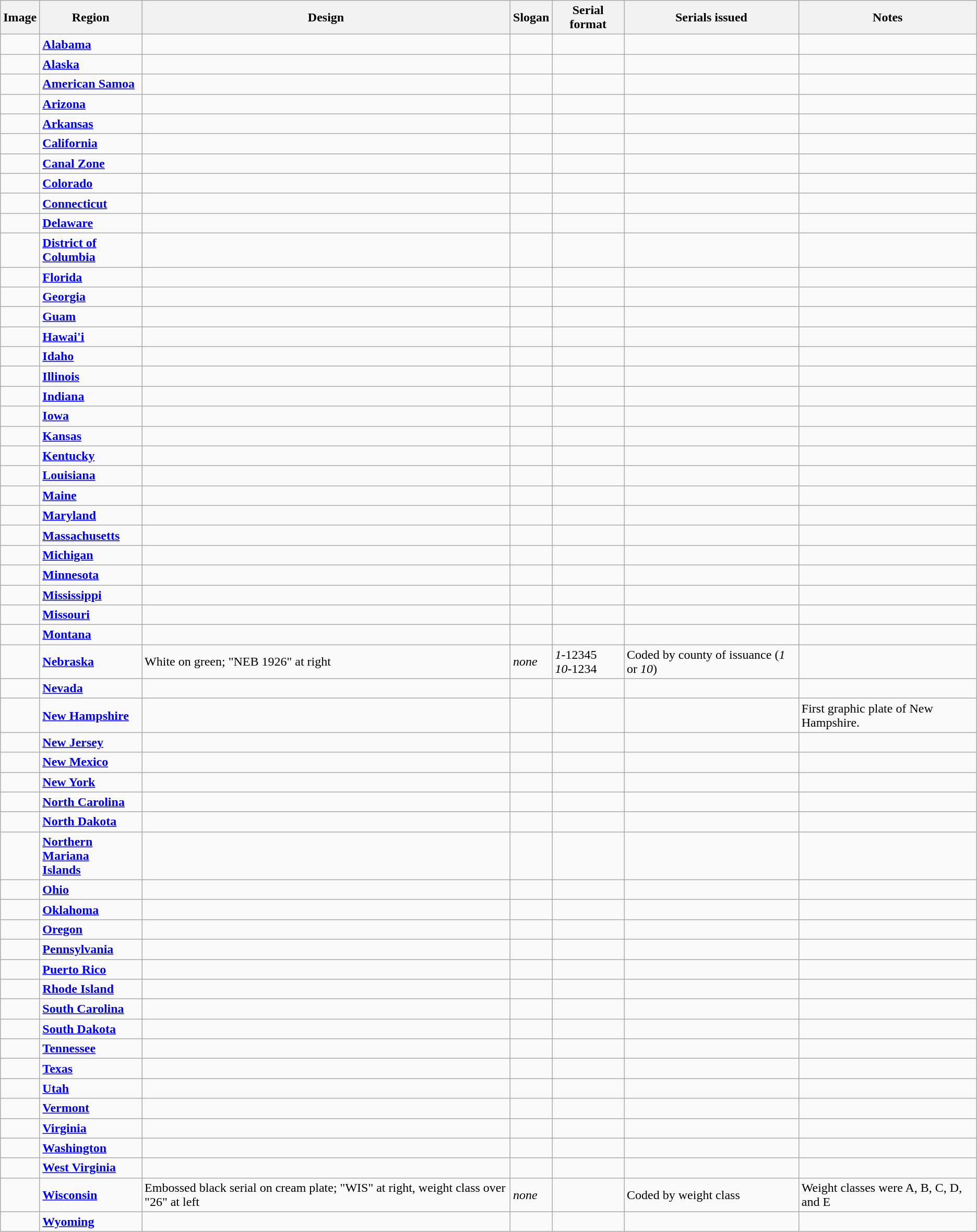<table class="wikitable">
<tr>
<th>Image</th>
<th>Region</th>
<th>Design</th>
<th>Slogan</th>
<th>Serial format</th>
<th>Serials issued</th>
<th>Notes</th>
</tr>
<tr>
<td></td>
<td><strong><a href='#'>Alabama</a></strong></td>
<td></td>
<td></td>
<td></td>
<td></td>
<td></td>
</tr>
<tr>
<td></td>
<td><strong><a href='#'>Alaska</a></strong></td>
<td></td>
<td></td>
<td></td>
<td></td>
<td></td>
</tr>
<tr>
<td></td>
<td><strong><a href='#'>American Samoa</a></strong></td>
<td></td>
<td></td>
<td></td>
<td></td>
<td></td>
</tr>
<tr>
<td></td>
<td><strong><a href='#'>Arizona</a></strong></td>
<td></td>
<td></td>
<td></td>
<td></td>
<td></td>
</tr>
<tr>
<td></td>
<td><strong><a href='#'>Arkansas</a></strong></td>
<td></td>
<td></td>
<td></td>
<td></td>
<td></td>
</tr>
<tr>
<td></td>
<td><strong><a href='#'>California</a></strong></td>
<td></td>
<td></td>
<td></td>
<td></td>
<td></td>
</tr>
<tr>
<td></td>
<td><strong><a href='#'>Canal Zone</a></strong></td>
<td></td>
<td></td>
<td></td>
<td></td>
<td></td>
</tr>
<tr>
<td></td>
<td><strong><a href='#'>Colorado</a></strong></td>
<td></td>
<td></td>
<td></td>
<td></td>
<td></td>
</tr>
<tr>
<td></td>
<td><strong><a href='#'>Connecticut</a></strong></td>
<td></td>
<td></td>
<td></td>
<td></td>
<td></td>
</tr>
<tr>
<td></td>
<td><strong><a href='#'>Delaware</a></strong></td>
<td></td>
<td></td>
<td></td>
<td></td>
<td></td>
</tr>
<tr>
<td></td>
<td><strong><a href='#'>District of<br>Columbia</a></strong></td>
<td></td>
<td></td>
<td></td>
<td></td>
<td></td>
</tr>
<tr>
<td></td>
<td><strong><a href='#'>Florida</a></strong></td>
<td></td>
<td></td>
<td></td>
<td></td>
<td></td>
</tr>
<tr>
<td></td>
<td><strong><a href='#'>Georgia</a></strong></td>
<td></td>
<td></td>
<td></td>
<td></td>
<td></td>
</tr>
<tr>
<td></td>
<td><strong><a href='#'>Guam</a></strong></td>
<td></td>
<td></td>
<td></td>
<td></td>
<td></td>
</tr>
<tr>
<td></td>
<td><strong><a href='#'>Hawai'i</a></strong></td>
<td></td>
<td></td>
<td></td>
<td></td>
<td></td>
</tr>
<tr>
<td></td>
<td><strong><a href='#'>Idaho</a></strong></td>
<td></td>
<td></td>
<td></td>
<td></td>
<td></td>
</tr>
<tr>
<td></td>
<td><strong><a href='#'>Illinois</a></strong></td>
<td></td>
<td></td>
<td></td>
<td></td>
<td></td>
</tr>
<tr>
<td></td>
<td><strong><a href='#'>Indiana</a></strong></td>
<td></td>
<td></td>
<td></td>
<td></td>
<td></td>
</tr>
<tr>
<td></td>
<td><strong><a href='#'>Iowa</a></strong></td>
<td></td>
<td></td>
<td></td>
<td></td>
<td></td>
</tr>
<tr>
<td></td>
<td><strong><a href='#'>Kansas</a></strong></td>
<td></td>
<td></td>
<td></td>
<td></td>
<td></td>
</tr>
<tr>
<td></td>
<td><strong><a href='#'>Kentucky</a></strong></td>
<td></td>
<td></td>
<td></td>
<td></td>
<td></td>
</tr>
<tr>
<td></td>
<td><strong><a href='#'>Louisiana</a></strong></td>
<td></td>
<td></td>
<td></td>
<td></td>
<td></td>
</tr>
<tr>
<td></td>
<td><strong><a href='#'>Maine</a></strong></td>
<td></td>
<td></td>
<td></td>
<td></td>
<td></td>
</tr>
<tr>
<td></td>
<td><strong><a href='#'>Maryland</a></strong></td>
<td></td>
<td></td>
<td></td>
<td></td>
<td></td>
</tr>
<tr>
<td></td>
<td><strong><a href='#'>Massachusetts</a></strong></td>
<td></td>
<td></td>
<td></td>
<td></td>
<td></td>
</tr>
<tr>
<td></td>
<td><strong><a href='#'>Michigan</a></strong></td>
<td></td>
<td></td>
<td></td>
<td></td>
<td></td>
</tr>
<tr>
<td></td>
<td><strong><a href='#'>Minnesota</a></strong></td>
<td></td>
<td></td>
<td></td>
<td></td>
<td></td>
</tr>
<tr>
<td></td>
<td><strong><a href='#'>Mississippi</a></strong></td>
<td></td>
<td></td>
<td></td>
<td></td>
<td></td>
</tr>
<tr>
<td></td>
<td><strong><a href='#'>Missouri</a></strong></td>
<td></td>
<td></td>
<td></td>
<td></td>
<td></td>
</tr>
<tr>
<td></td>
<td><strong><a href='#'>Montana</a></strong></td>
<td></td>
<td></td>
<td></td>
<td></td>
<td></td>
</tr>
<tr>
<td></td>
<td><strong><a href='#'>Nebraska</a></strong></td>
<td>White on green; "NEB 1926" at right</td>
<td><em>none</em></td>
<td><em>1</em>-12345<br><em>10</em>-1234</td>
<td>Coded by county of issuance (<em>1</em> or <em>10</em>)</td>
<td></td>
</tr>
<tr>
<td></td>
<td><strong><a href='#'>Nevada</a></strong></td>
<td></td>
<td></td>
<td></td>
<td></td>
<td></td>
</tr>
<tr>
<td></td>
<td><strong><a href='#'>New Hampshire</a></strong></td>
<td></td>
<td></td>
<td></td>
<td></td>
<td>First graphic plate of New Hampshire.</td>
</tr>
<tr>
<td></td>
<td><strong><a href='#'>New Jersey</a></strong></td>
<td></td>
<td></td>
<td></td>
<td></td>
<td></td>
</tr>
<tr>
<td></td>
<td><strong><a href='#'>New Mexico</a></strong></td>
<td></td>
<td></td>
<td></td>
<td></td>
<td></td>
</tr>
<tr>
<td></td>
<td><strong><a href='#'>New York</a></strong></td>
<td></td>
<td></td>
<td></td>
<td></td>
<td></td>
</tr>
<tr>
<td></td>
<td><strong><a href='#'>North Carolina</a></strong></td>
<td></td>
<td></td>
<td></td>
<td></td>
<td></td>
</tr>
<tr>
<td></td>
<td><strong><a href='#'>North Dakota</a></strong></td>
<td></td>
<td></td>
<td></td>
<td></td>
<td></td>
</tr>
<tr>
<td></td>
<td><strong><a href='#'>Northern Mariana<br> Islands</a></strong></td>
<td></td>
<td></td>
<td></td>
<td></td>
<td></td>
</tr>
<tr>
<td></td>
<td><strong><a href='#'>Ohio</a></strong></td>
<td></td>
<td></td>
<td></td>
<td></td>
<td></td>
</tr>
<tr>
<td></td>
<td><strong><a href='#'>Oklahoma</a></strong></td>
<td></td>
<td></td>
<td></td>
<td></td>
<td></td>
</tr>
<tr>
<td></td>
<td><strong><a href='#'>Oregon</a></strong></td>
<td></td>
<td></td>
<td></td>
<td></td>
<td></td>
</tr>
<tr>
<td></td>
<td><strong><a href='#'>Pennsylvania</a></strong></td>
<td></td>
<td></td>
<td></td>
<td></td>
<td></td>
</tr>
<tr>
<td></td>
<td><strong><a href='#'>Puerto Rico</a></strong></td>
<td></td>
<td></td>
<td></td>
<td></td>
<td></td>
</tr>
<tr>
<td></td>
<td><strong><a href='#'>Rhode Island</a></strong></td>
<td></td>
<td></td>
<td></td>
<td></td>
<td></td>
</tr>
<tr>
<td></td>
<td><strong><a href='#'>South Carolina</a></strong></td>
<td></td>
<td></td>
<td></td>
<td></td>
<td></td>
</tr>
<tr>
<td></td>
<td><strong><a href='#'>South Dakota</a></strong></td>
<td></td>
<td></td>
<td></td>
<td></td>
<td></td>
</tr>
<tr>
<td></td>
<td><strong><a href='#'>Tennessee</a></strong></td>
<td></td>
<td></td>
<td></td>
<td></td>
<td></td>
</tr>
<tr>
<td></td>
<td><strong><a href='#'>Texas</a></strong></td>
<td></td>
<td></td>
<td></td>
<td></td>
<td></td>
</tr>
<tr>
<td></td>
<td><strong><a href='#'>Utah</a></strong></td>
<td></td>
<td></td>
<td></td>
<td></td>
<td></td>
</tr>
<tr>
<td></td>
<td><strong><a href='#'>Vermont</a></strong></td>
<td></td>
<td></td>
<td></td>
<td></td>
<td></td>
</tr>
<tr>
<td></td>
<td><strong><a href='#'>Virginia</a></strong></td>
<td></td>
<td></td>
<td></td>
<td></td>
<td></td>
</tr>
<tr>
<td></td>
<td><strong><a href='#'>Washington</a></strong></td>
<td></td>
<td></td>
<td></td>
<td></td>
<td></td>
</tr>
<tr>
<td></td>
<td><strong><a href='#'>West Virginia</a></strong></td>
<td></td>
<td></td>
<td></td>
<td></td>
<td></td>
</tr>
<tr>
<td></td>
<td><strong><a href='#'>Wisconsin</a></strong></td>
<td>Embossed black serial on cream plate; "WIS" at right, weight class over "26" at left</td>
<td><em>none</em></td>
<td></td>
<td>Coded by weight class</td>
<td>Weight classes were A, B, C, D, and E</td>
</tr>
<tr>
<td></td>
<td><strong><a href='#'>Wyoming</a></strong></td>
<td></td>
<td></td>
<td></td>
<td></td>
<td></td>
</tr>
</table>
